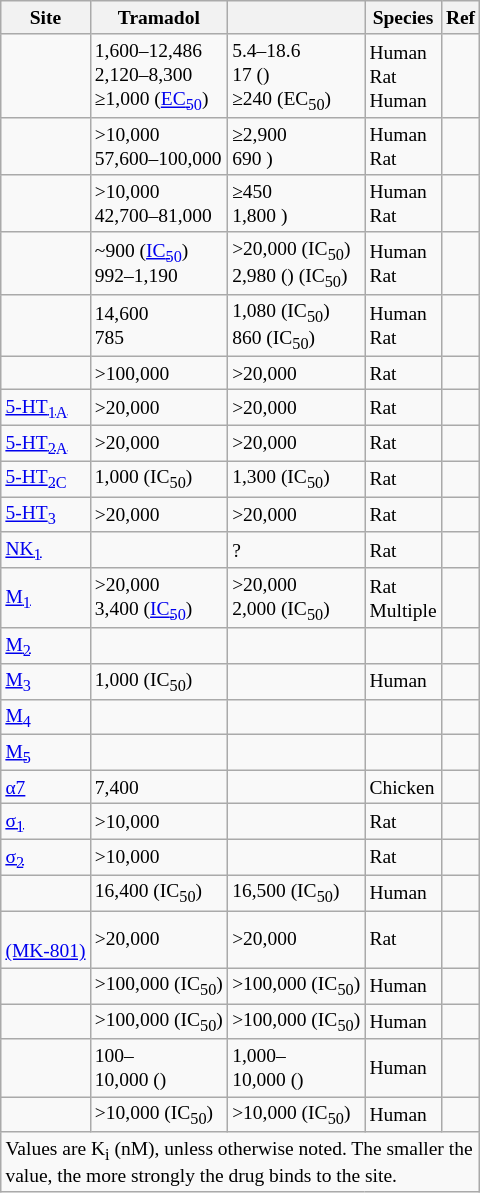<table class="wikitable floatright" style="font-size:small;">
<tr>
<th>Site</th>
<th>Tramadol</th>
<th></th>
<th>Species</th>
<th>Ref</th>
</tr>
<tr>
<td></td>
<td>1,600–12,486<br>2,120–8,300<br>≥1,000 (<a href='#'>EC<sub>50</sub></a>)</td>
<td>5.4–18.6<br>17 ()<br>≥240 (EC<sub>50</sub>)</td>
<td>Human<br>Rat<br>Human</td>
<td><br><br></td>
</tr>
<tr>
<td></td>
<td>>10,000<br>57,600–100,000</td>
<td>≥2,900<br>690 )</td>
<td>Human<br>Rat</td>
<td><br></td>
</tr>
<tr>
<td></td>
<td>>10,000<br>42,700–81,000</td>
<td>≥450<br>1,800 )</td>
<td>Human<br>Rat</td>
<td><br></td>
</tr>
<tr>
<td></td>
<td>~900 (<a href='#'>IC<sub>50</sub></a>)<br>992–1,190</td>
<td>>20,000 (IC<sub>50</sub>)<br>2,980 () (IC<sub>50</sub>)</td>
<td>Human<br>Rat</td>
<td><br></td>
</tr>
<tr>
<td></td>
<td>14,600<br>785</td>
<td>1,080  (IC<sub>50</sub>)<br>860 (IC<sub>50</sub>)</td>
<td>Human<br>Rat</td>
<td><br></td>
</tr>
<tr>
<td></td>
<td>>100,000</td>
<td>>20,000</td>
<td>Rat</td>
<td></td>
</tr>
<tr>
<td><a href='#'>5-HT<sub>1A</sub></a></td>
<td>>20,000</td>
<td>>20,000</td>
<td>Rat</td>
<td></td>
</tr>
<tr>
<td><a href='#'>5-HT<sub>2A</sub></a></td>
<td>>20,000</td>
<td>>20,000</td>
<td>Rat</td>
<td></td>
</tr>
<tr>
<td><a href='#'>5-HT<sub>2C</sub></a></td>
<td>1,000 (IC<sub>50</sub>)</td>
<td>1,300 (IC<sub>50</sub>)</td>
<td>Rat</td>
<td></td>
</tr>
<tr>
<td><a href='#'>5-HT<sub>3</sub></a></td>
<td>>20,000</td>
<td>>20,000</td>
<td>Rat</td>
<td></td>
</tr>
<tr>
<td><a href='#'>NK<sub>1</sub></a></td>
<td></td>
<td>?</td>
<td>Rat</td>
<td></td>
</tr>
<tr>
<td><a href='#'>M<sub>1</sub></a></td>
<td>>20,000<br>3,400 (<a href='#'>IC<sub>50</sub></a>)</td>
<td>>20,000<br>2,000 (IC<sub>50</sub>)</td>
<td>Rat<br>Multiple</td>
<td><br></td>
</tr>
<tr>
<td><a href='#'>M<sub>2</sub></a></td>
<td></td>
<td></td>
<td></td>
<td></td>
</tr>
<tr>
<td><a href='#'>M<sub>3</sub></a></td>
<td>1,000 (IC<sub>50</sub>)</td>
<td></td>
<td>Human</td>
<td></td>
</tr>
<tr>
<td><a href='#'>M<sub>4</sub></a></td>
<td></td>
<td></td>
<td></td>
<td></td>
</tr>
<tr>
<td><a href='#'>M<sub>5</sub></a></td>
<td></td>
<td></td>
<td></td>
<td></td>
</tr>
<tr>
<td><a href='#'>α7</a></td>
<td>7,400</td>
<td></td>
<td>Chicken</td>
<td></td>
</tr>
<tr>
<td><a href='#'>σ<sub>1</sub></a></td>
<td>>10,000</td>
<td></td>
<td>Rat</td>
<td></td>
</tr>
<tr>
<td><a href='#'>σ<sub>2</sub></a></td>
<td>>10,000</td>
<td></td>
<td>Rat</td>
<td></td>
</tr>
<tr>
<td><a href='#'></a></td>
<td>16,400 (IC<sub>50</sub>)</td>
<td>16,500 (IC<sub>50</sub>)</td>
<td>Human</td>
<td></td>
</tr>
<tr>
<td><a href='#'><br>(MK-801)</a></td>
<td>>20,000</td>
<td>>20,000</td>
<td>Rat</td>
<td></td>
</tr>
<tr>
<td></td>
<td>>100,000 (IC<sub>50</sub>)</td>
<td>>100,000 (IC<sub>50</sub>)</td>
<td>Human</td>
<td></td>
</tr>
<tr>
<td></td>
<td>>100,000 (IC<sub>50</sub>)</td>
<td>>100,000 (IC<sub>50</sub>)</td>
<td>Human</td>
<td></td>
</tr>
<tr>
<td><a href='#'></a></td>
<td>100–<br>10,000 ()</td>
<td>1,000–<br>10,000 ()</td>
<td>Human</td>
<td></td>
</tr>
<tr>
<td><a href='#'></a></td>
<td>>10,000 (IC<sub>50</sub>)</td>
<td>>10,000 (IC<sub>50</sub>)</td>
<td>Human</td>
<td></td>
</tr>
<tr class="sortbottom">
<td colspan="5" style="width: 1px;">Values are K<sub>i</sub> (nM), unless otherwise noted. The smaller the value, the more strongly the drug binds to the site.</td>
</tr>
</table>
